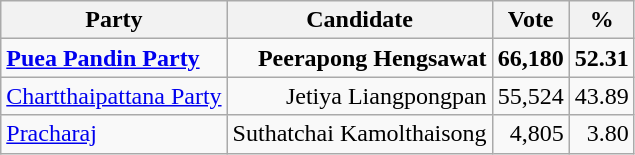<table class="wikitable" style="text-align:right">
<tr>
<th>Party</th>
<th>Candidate</th>
<th>Vote</th>
<th>%</th>
</tr>
<tr>
<td align="left"><strong><a href='#'>Puea Pandin Party</a></strong></td>
<td><strong>Peerapong Hengsawat</strong></td>
<td><strong>66,180</strong></td>
<td><strong>52.31</strong></td>
</tr>
<tr>
<td align="left"><a href='#'>Chartthaipattana Party</a></td>
<td>Jetiya Liangpongpan</td>
<td>55,524</td>
<td>43.89</td>
</tr>
<tr>
<td align="left"><a href='#'>Pracharaj</a></td>
<td>Suthatchai Kamolthaisong</td>
<td>4,805</td>
<td>3.80</td>
</tr>
</table>
